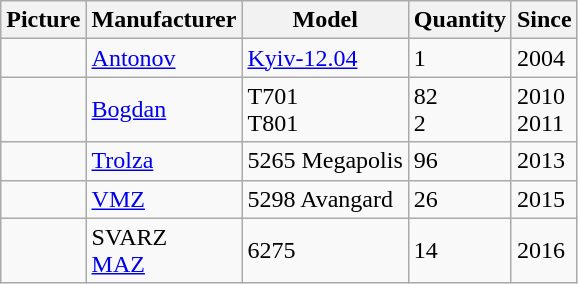<table class="wikitable sortable">
<tr>
<th>Picture</th>
<th>Manufacturer</th>
<th>Model</th>
<th>Quantity</th>
<th>Since</th>
</tr>
<tr>
<td></td>
<td> <a href='#'>Antonov</a></td>
<td><a href='#'>Kyiv-12.04</a></td>
<td>1</td>
<td>2004</td>
</tr>
<tr>
<td></td>
<td> <a href='#'>Bogdan</a></td>
<td>T701<br>T801</td>
<td>82<br>2</td>
<td>2010<br>2011</td>
</tr>
<tr>
<td></td>
<td> <a href='#'>Trolza</a></td>
<td>5265 Megapolis</td>
<td>96</td>
<td>2013</td>
</tr>
<tr>
<td></td>
<td> <a href='#'>VMZ</a></td>
<td>5298 Avangard</td>
<td>26</td>
<td>2015</td>
</tr>
<tr>
<td></td>
<td> SVARZ<br> <a href='#'>MAZ</a></td>
<td>6275</td>
<td>14</td>
<td>2016</td>
</tr>
</table>
